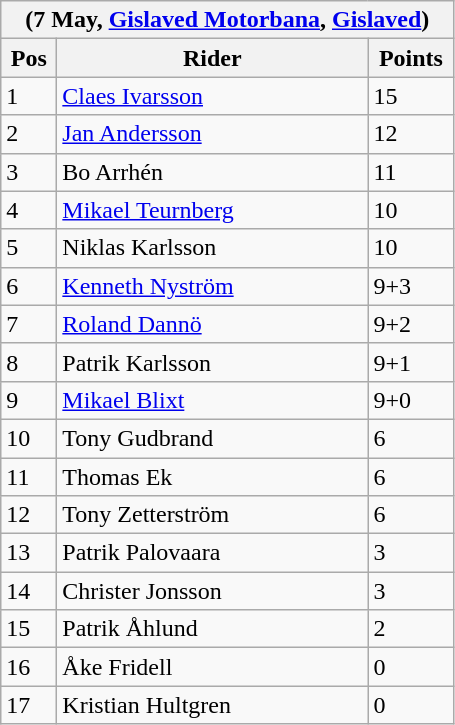<table class="wikitable">
<tr>
<th colspan="6">(7 May, <a href='#'>Gislaved Motorbana</a>, <a href='#'>Gislaved</a>)</th>
</tr>
<tr>
<th width=30>Pos</th>
<th width=200>Rider</th>
<th width=50>Points</th>
</tr>
<tr>
<td>1</td>
<td style="text-align:left;"><a href='#'>Claes Ivarsson</a></td>
<td>15</td>
</tr>
<tr>
<td>2</td>
<td style="text-align:left;"><a href='#'>Jan Andersson</a></td>
<td>12</td>
</tr>
<tr>
<td>3</td>
<td style="text-align:left;">Bo Arrhén</td>
<td>11</td>
</tr>
<tr>
<td>4</td>
<td style="text-align:left;"><a href='#'>Mikael Teurnberg</a></td>
<td>10</td>
</tr>
<tr>
<td>5</td>
<td style="text-align:left;">Niklas Karlsson</td>
<td>10</td>
</tr>
<tr>
<td>6</td>
<td style="text-align:left;"><a href='#'>Kenneth Nyström</a></td>
<td>9+3</td>
</tr>
<tr>
<td>7</td>
<td style="text-align:left;"><a href='#'>Roland Dannö</a></td>
<td>9+2</td>
</tr>
<tr>
<td>8</td>
<td style="text-align:left;">Patrik Karlsson</td>
<td>9+1</td>
</tr>
<tr>
<td>9</td>
<td style="text-align:left;"><a href='#'>Mikael Blixt</a></td>
<td>9+0</td>
</tr>
<tr>
<td>10</td>
<td style="text-align:left;">Tony Gudbrand</td>
<td>6</td>
</tr>
<tr>
<td>11</td>
<td style="text-align:left;">Thomas Ek</td>
<td>6</td>
</tr>
<tr>
<td>12</td>
<td style="text-align:left;">Tony Zetterström</td>
<td>6</td>
</tr>
<tr>
<td>13</td>
<td style="text-align:left;">Patrik Palovaara</td>
<td>3</td>
</tr>
<tr>
<td>14</td>
<td style="text-align:left;">Christer Jonsson</td>
<td>3</td>
</tr>
<tr>
<td>15</td>
<td style="text-align:left;">Patrik Åhlund</td>
<td>2</td>
</tr>
<tr>
<td>16</td>
<td style="text-align:left;">Åke Fridell</td>
<td>0</td>
</tr>
<tr>
<td>17</td>
<td style="text-align:left;">Kristian Hultgren</td>
<td>0</td>
</tr>
</table>
